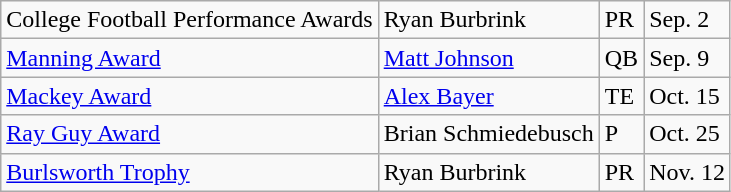<table class="wikitable">
<tr>
<td>College Football Performance Awards</td>
<td>Ryan Burbrink</td>
<td>PR</td>
<td>Sep. 2</td>
</tr>
<tr>
<td><a href='#'>Manning Award</a></td>
<td><a href='#'>Matt Johnson</a></td>
<td>QB</td>
<td>Sep. 9</td>
</tr>
<tr>
<td><a href='#'>Mackey Award</a></td>
<td><a href='#'>Alex Bayer</a></td>
<td>TE</td>
<td>Oct. 15</td>
</tr>
<tr>
<td><a href='#'>Ray Guy Award</a></td>
<td>Brian Schmiedebusch</td>
<td>P</td>
<td>Oct. 25</td>
</tr>
<tr>
<td><a href='#'>Burlsworth Trophy</a></td>
<td>Ryan Burbrink</td>
<td>PR</td>
<td>Nov. 12</td>
</tr>
</table>
